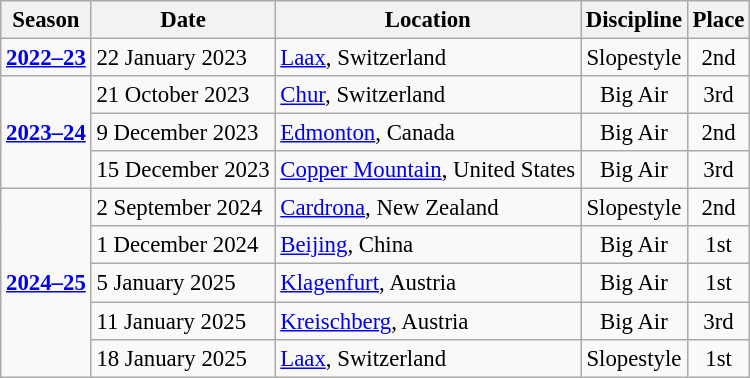<table class="wikitable"  style="text-align:center; font-size:95%;">
<tr>
<th>Season</th>
<th>Date</th>
<th>Location</th>
<th>Discipline</th>
<th>Place</th>
</tr>
<tr>
<td align=center><strong><a href='#'>2022–23</a></strong></td>
<td align=left>22 January 2023</td>
<td align=left><a href='#'>Laax</a>, Switzerland</td>
<td>Slopestyle</td>
<td>2nd</td>
</tr>
<tr>
<td rowspan=3 align=center><strong><a href='#'>2023–24</a></strong></td>
<td align=left>21 October 2023</td>
<td align=left><a href='#'>Chur</a>, Switzerland</td>
<td>Big Air</td>
<td>3rd</td>
</tr>
<tr>
<td align=left>9 December 2023</td>
<td align=left><a href='#'>Edmonton</a>, Canada</td>
<td>Big Air</td>
<td>2nd</td>
</tr>
<tr>
<td align=left>15 December 2023</td>
<td align=left><a href='#'>Copper Mountain</a>, United States</td>
<td>Big Air</td>
<td>3rd</td>
</tr>
<tr>
<td rowspan=5 align=center><strong><a href='#'>2024–25</a></strong></td>
<td align=left>2 September 2024</td>
<td align=left><a href='#'>Cardrona</a>, New Zealand</td>
<td>Slopestyle</td>
<td>2nd</td>
</tr>
<tr>
<td align=left>1 December 2024</td>
<td align=left><a href='#'>Beijing</a>, China</td>
<td>Big Air</td>
<td>1st</td>
</tr>
<tr>
<td align=left>5 January 2025</td>
<td align=left><a href='#'>Klagenfurt</a>, Austria</td>
<td>Big Air</td>
<td>1st</td>
</tr>
<tr>
<td align=left>11 January 2025</td>
<td align=left><a href='#'>Kreischberg</a>, Austria</td>
<td>Big Air</td>
<td>3rd</td>
</tr>
<tr>
<td align=left>18 January 2025</td>
<td align=left><a href='#'>Laax</a>, Switzerland</td>
<td>Slopestyle</td>
<td>1st</td>
</tr>
</table>
